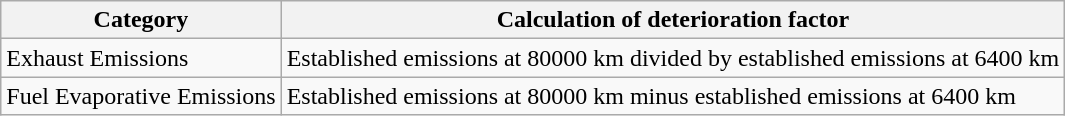<table class="wikitable">
<tr>
<th>Category</th>
<th>Calculation of deterioration factor</th>
</tr>
<tr>
<td>Exhaust Emissions</td>
<td>Established emissions at 80000 km divided by established emissions at 6400 km</td>
</tr>
<tr>
<td>Fuel Evaporative Emissions</td>
<td>Established emissions at 80000 km minus established emissions at 6400 km</td>
</tr>
</table>
